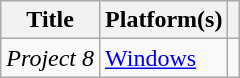<table class="wikitable sortable">
<tr>
<th>Title</th>
<th>Platform(s)</th>
<th class="unsortable"></th>
</tr>
<tr>
<td><em>Project 8</em></td>
<td><a href='#'>Windows</a></td>
<td></td>
</tr>
</table>
